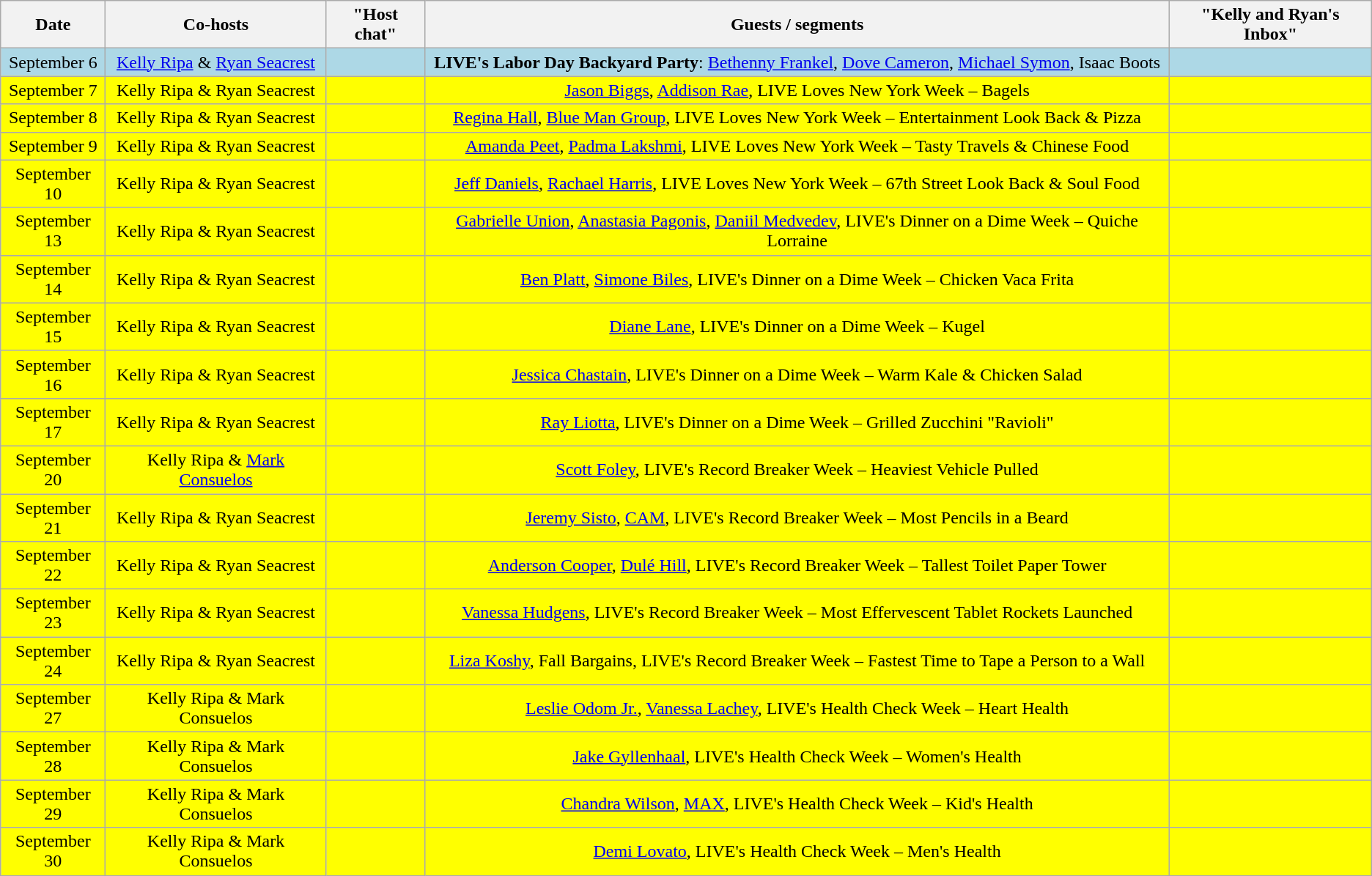<table class="wikitable sortable" style="text-align:center;">
<tr>
<th>Date</th>
<th>Co-hosts</th>
<th>"Host chat"</th>
<th>Guests / segments</th>
<th>"Kelly and Ryan's Inbox"</th>
</tr>
<tr style="background:lightblue;">
<td>September 6</td>
<td><a href='#'>Kelly Ripa</a> & <a href='#'>Ryan Seacrest</a></td>
<td></td>
<td><strong>LIVE's Labor Day Backyard Party</strong>: <a href='#'>Bethenny Frankel</a>, <a href='#'>Dove Cameron</a>, <a href='#'>Michael Symon</a>, Isaac Boots</td>
<td></td>
</tr>
<tr style="background:yellow;">
<td>September 7</td>
<td>Kelly Ripa & Ryan Seacrest</td>
<td></td>
<td><a href='#'>Jason Biggs</a>, <a href='#'>Addison Rae</a>, LIVE Loves New York Week – Bagels</td>
<td></td>
</tr>
<tr style="background:yellow;">
<td>September 8</td>
<td>Kelly Ripa & Ryan Seacrest</td>
<td></td>
<td><a href='#'>Regina Hall</a>, <a href='#'>Blue Man Group</a>, LIVE Loves New York Week – Entertainment Look Back & Pizza</td>
<td></td>
</tr>
<tr style="background:yellow;">
<td>September 9</td>
<td>Kelly Ripa & Ryan Seacrest</td>
<td></td>
<td><a href='#'>Amanda Peet</a>, <a href='#'>Padma Lakshmi</a>, LIVE Loves New York Week – Tasty Travels & Chinese Food</td>
<td></td>
</tr>
<tr style="background:yellow;">
<td>September 10</td>
<td>Kelly Ripa & Ryan Seacrest</td>
<td></td>
<td><a href='#'>Jeff Daniels</a>, <a href='#'>Rachael Harris</a>, LIVE Loves New York Week – 67th Street Look Back & Soul Food</td>
<td></td>
</tr>
<tr style="background:yellow;">
<td>September 13</td>
<td>Kelly Ripa & Ryan Seacrest</td>
<td></td>
<td><a href='#'>Gabrielle Union</a>, <a href='#'>Anastasia Pagonis</a>, <a href='#'>Daniil Medvedev</a>, LIVE's Dinner on a Dime Week – Quiche Lorraine</td>
<td></td>
</tr>
<tr style="background:yellow;">
<td>September 14</td>
<td>Kelly Ripa & Ryan Seacrest</td>
<td></td>
<td><a href='#'>Ben Platt</a>, <a href='#'>Simone Biles</a>, LIVE's Dinner on a Dime Week – Chicken Vaca Frita</td>
<td></td>
</tr>
<tr style="background:yellow;">
<td>September 15</td>
<td>Kelly Ripa & Ryan Seacrest</td>
<td></td>
<td><a href='#'>Diane Lane</a>, LIVE's Dinner on a Dime Week – Kugel</td>
<td></td>
</tr>
<tr style="background:yellow;">
<td>September 16</td>
<td>Kelly Ripa & Ryan Seacrest</td>
<td></td>
<td><a href='#'>Jessica Chastain</a>, LIVE's Dinner on a Dime Week – Warm Kale & Chicken Salad</td>
<td></td>
</tr>
<tr style="background:yellow;">
<td>September 17</td>
<td>Kelly Ripa & Ryan Seacrest</td>
<td></td>
<td><a href='#'>Ray Liotta</a>, LIVE's Dinner on a Dime Week – Grilled Zucchini "Ravioli"</td>
<td></td>
</tr>
<tr style="background:yellow;">
<td>September 20</td>
<td>Kelly Ripa & <a href='#'>Mark Consuelos</a></td>
<td></td>
<td><a href='#'>Scott Foley</a>, LIVE's Record Breaker Week – Heaviest Vehicle Pulled</td>
<td></td>
</tr>
<tr style="background:yellow;">
<td>September 21</td>
<td>Kelly Ripa & Ryan Seacrest</td>
<td></td>
<td><a href='#'>Jeremy Sisto</a>, <a href='#'>CAM</a>, LIVE's Record Breaker Week – Most Pencils in a Beard</td>
<td></td>
</tr>
<tr style="background:yellow;">
<td>September 22</td>
<td>Kelly Ripa & Ryan Seacrest</td>
<td></td>
<td><a href='#'>Anderson Cooper</a>, <a href='#'>Dulé Hill</a>, LIVE's Record Breaker Week – Tallest Toilet Paper Tower</td>
<td></td>
</tr>
<tr style="background:yellow;">
<td>September 23</td>
<td>Kelly Ripa & Ryan Seacrest</td>
<td></td>
<td><a href='#'>Vanessa Hudgens</a>, LIVE's Record Breaker Week – Most Effervescent Tablet Rockets Launched</td>
<td></td>
</tr>
<tr style="background:yellow;">
<td>September 24</td>
<td>Kelly Ripa & Ryan Seacrest</td>
<td></td>
<td><a href='#'>Liza Koshy</a>, Fall Bargains, LIVE's Record Breaker Week – Fastest Time to Tape a Person to a Wall</td>
<td></td>
</tr>
<tr style="background:yellow;">
<td>September 27</td>
<td>Kelly Ripa & Mark Consuelos</td>
<td></td>
<td><a href='#'>Leslie Odom Jr.</a>, <a href='#'>Vanessa Lachey</a>, LIVE's Health Check Week – Heart Health</td>
<td></td>
</tr>
<tr style="background:yellow;">
<td>September 28</td>
<td>Kelly Ripa & Mark Consuelos</td>
<td></td>
<td><a href='#'>Jake Gyllenhaal</a>, LIVE's Health Check Week – Women's Health</td>
<td></td>
</tr>
<tr style="background:yellow;">
<td>September 29</td>
<td>Kelly Ripa & Mark Consuelos</td>
<td></td>
<td><a href='#'>Chandra Wilson</a>, <a href='#'>MAX</a>, LIVE's Health Check Week – Kid's Health</td>
<td></td>
</tr>
<tr style="background:yellow;">
<td>September 30</td>
<td>Kelly Ripa & Mark Consuelos</td>
<td></td>
<td><a href='#'>Demi Lovato</a>, LIVE's Health Check Week – Men's Health</td>
<td></td>
</tr>
</table>
